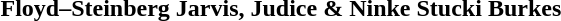<table>
<tr>
<th>Floyd–Steinberg</th>
<th>Jarvis, Judice & Ninke</th>
<th>Stucki</th>
<th>Burkes</th>
</tr>
<tr>
<td></td>
<td></td>
<td></td>
<td></td>
</tr>
</table>
